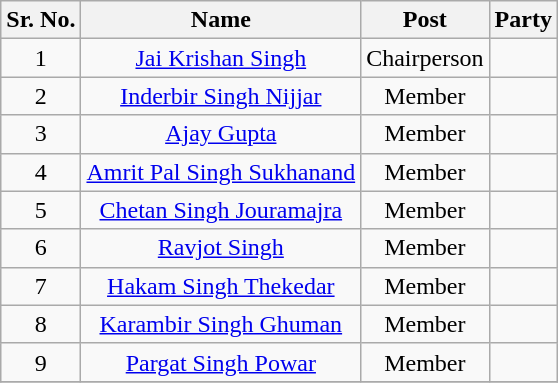<table class="wikitable sortable">
<tr>
<th>Sr. No.</th>
<th>Name</th>
<th>Post</th>
<th colspan="2">Party</th>
</tr>
<tr align="center">
<td>1</td>
<td><a href='#'>Jai Krishan Singh</a></td>
<td>Chairperson</td>
<td></td>
</tr>
<tr align="center">
<td>2</td>
<td><a href='#'>Inderbir Singh Nijjar</a></td>
<td>Member</td>
<td></td>
</tr>
<tr align="center">
<td>3</td>
<td><a href='#'>Ajay Gupta</a></td>
<td>Member</td>
<td></td>
</tr>
<tr align="center">
<td>4</td>
<td><a href='#'>Amrit Pal Singh Sukhanand</a></td>
<td>Member</td>
<td></td>
</tr>
<tr align="center">
<td>5</td>
<td><a href='#'>Chetan Singh Jouramajra</a></td>
<td>Member</td>
<td></td>
</tr>
<tr align="center">
<td>6</td>
<td><a href='#'>Ravjot Singh</a></td>
<td>Member</td>
<td></td>
</tr>
<tr align="center">
<td>7</td>
<td><a href='#'>Hakam Singh Thekedar</a></td>
<td>Member</td>
<td></td>
</tr>
<tr align="center">
<td>8</td>
<td><a href='#'>Karambir Singh Ghuman</a></td>
<td>Member</td>
<td></td>
</tr>
<tr align="center">
<td>9</td>
<td><a href='#'>Pargat Singh Powar</a></td>
<td>Member</td>
<td></td>
</tr>
<tr align="center">
</tr>
</table>
